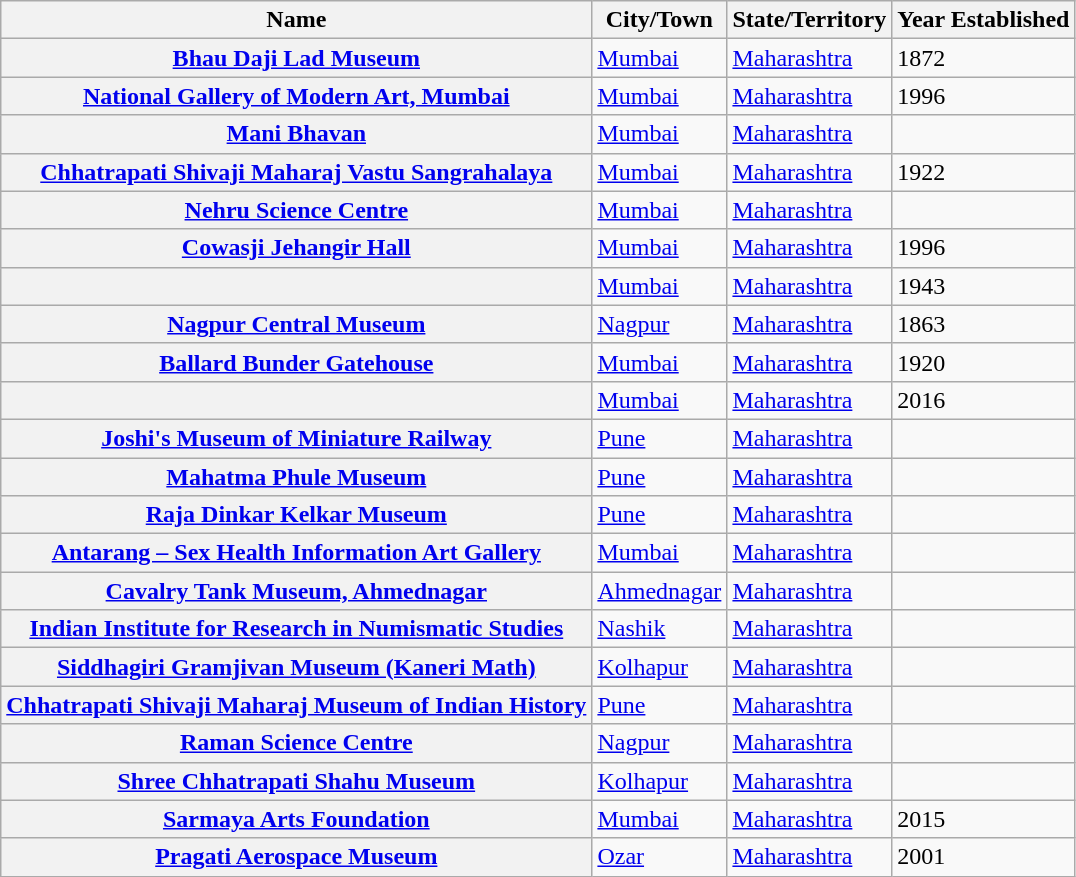<table class="wikitable sortable">
<tr>
<th scope=col>Name</th>
<th scope=col>City/Town</th>
<th scope=col>State/Territory</th>
<th scope=col>Year Established</th>
</tr>
<tr>
<th scope=row><a href='#'>Bhau Daji Lad Museum</a></th>
<td><a href='#'>Mumbai</a></td>
<td><a href='#'>Maharashtra</a></td>
<td>1872</td>
</tr>
<tr>
<th scope=row><a href='#'>National Gallery of Modern Art, Mumbai</a></th>
<td><a href='#'>Mumbai</a></td>
<td><a href='#'>Maharashtra</a></td>
<td>1996</td>
</tr>
<tr>
<th scope=row><a href='#'>Mani Bhavan</a></th>
<td><a href='#'>Mumbai</a></td>
<td><a href='#'>Maharashtra</a></td>
<td></td>
</tr>
<tr>
<th scope=row><a href='#'>Chhatrapati Shivaji Maharaj Vastu Sangrahalaya</a></th>
<td><a href='#'>Mumbai</a></td>
<td><a href='#'>Maharashtra</a></td>
<td>1922</td>
</tr>
<tr>
<th scope=row><a href='#'>Nehru Science Centre</a></th>
<td><a href='#'>Mumbai</a></td>
<td><a href='#'>Maharashtra</a></td>
<td></td>
</tr>
<tr>
<th scope=row><a href='#'>Cowasji Jehangir Hall</a></th>
<td><a href='#'>Mumbai</a></td>
<td><a href='#'>Maharashtra</a></td>
<td>1996</td>
</tr>
<tr>
<th scope=row></th>
<td><a href='#'>Mumbai</a></td>
<td><a href='#'>Maharashtra</a></td>
<td>1943</td>
</tr>
<tr>
<th scope=row><a href='#'>Nagpur Central Museum</a></th>
<td><a href='#'>Nagpur</a></td>
<td><a href='#'>Maharashtra</a></td>
<td>1863</td>
</tr>
<tr>
<th scope=row><a href='#'>Ballard Bunder Gatehouse</a></th>
<td><a href='#'>Mumbai</a></td>
<td><a href='#'>Maharashtra</a></td>
<td>1920</td>
</tr>
<tr>
<th scope=row></th>
<td><a href='#'>Mumbai</a></td>
<td><a href='#'>Maharashtra</a></td>
<td>2016</td>
</tr>
<tr>
<th scope=row><a href='#'>Joshi's Museum of Miniature Railway</a></th>
<td><a href='#'>Pune</a></td>
<td><a href='#'>Maharashtra</a></td>
<td></td>
</tr>
<tr>
<th scope=row><a href='#'>Mahatma Phule Museum</a></th>
<td><a href='#'>Pune</a></td>
<td><a href='#'>Maharashtra</a></td>
<td></td>
</tr>
<tr>
<th scope=row><a href='#'>Raja Dinkar Kelkar Museum</a></th>
<td><a href='#'>Pune</a></td>
<td><a href='#'>Maharashtra</a></td>
<td></td>
</tr>
<tr>
<th scope=row><a href='#'>Antarang – Sex Health Information Art Gallery</a></th>
<td><a href='#'>Mumbai</a></td>
<td><a href='#'>Maharashtra</a></td>
<td></td>
</tr>
<tr>
<th scope=row><a href='#'>Cavalry Tank Museum, Ahmednagar</a></th>
<td><a href='#'>Ahmednagar</a></td>
<td><a href='#'>Maharashtra</a></td>
<td></td>
</tr>
<tr>
<th scope=row><a href='#'>Indian Institute for Research in Numismatic Studies</a></th>
<td><a href='#'>Nashik</a></td>
<td><a href='#'>Maharashtra</a></td>
<td></td>
</tr>
<tr>
<th scope=row><a href='#'>Siddhagiri Gramjivan Museum (Kaneri Math)</a></th>
<td><a href='#'>Kolhapur</a></td>
<td><a href='#'>Maharashtra</a></td>
<td></td>
</tr>
<tr>
<th scope=row><a href='#'>Chhatrapati Shivaji Maharaj Museum of Indian History</a></th>
<td><a href='#'>Pune</a></td>
<td><a href='#'>Maharashtra</a></td>
<td></td>
</tr>
<tr>
<th scope=row><a href='#'>Raman Science Centre</a></th>
<td><a href='#'>Nagpur</a></td>
<td><a href='#'>Maharashtra</a></td>
<td></td>
</tr>
<tr>
<th scope=row><a href='#'>Shree Chhatrapati Shahu Museum</a></th>
<td><a href='#'>Kolhapur</a></td>
<td><a href='#'>Maharashtra</a></td>
<td></td>
</tr>
<tr>
<th scope=row><a href='#'>Sarmaya Arts Foundation</a></th>
<td><a href='#'>Mumbai</a></td>
<td><a href='#'>Maharashtra</a></td>
<td>2015</td>
</tr>
<tr>
<th scope=row><a href='#'>Pragati Aerospace Museum</a></th>
<td><a href='#'>Ozar</a></td>
<td><a href='#'>Maharashtra</a></td>
<td>2001</td>
</tr>
</table>
